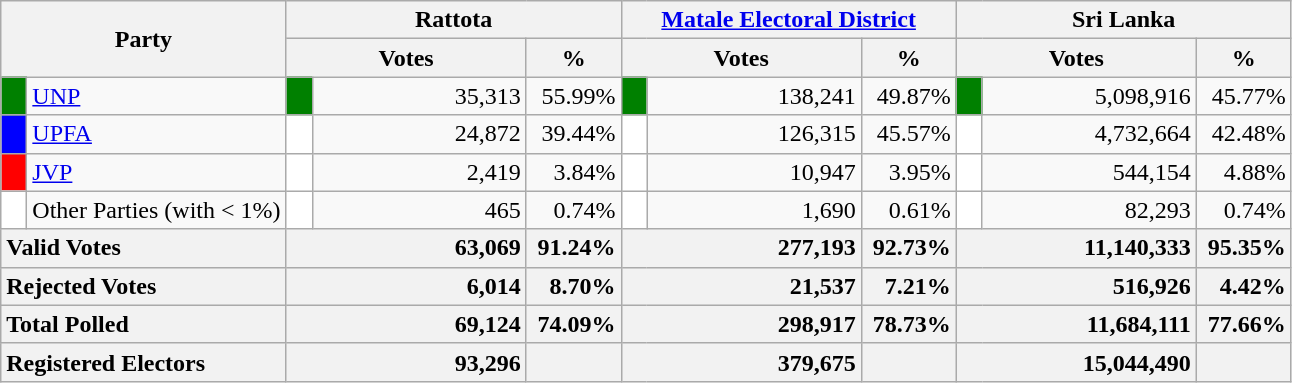<table class="wikitable">
<tr>
<th colspan="2" width="144px"rowspan="2">Party</th>
<th colspan="3" width="216px">Rattota</th>
<th colspan="3" width="216px"><a href='#'>Matale Electoral District</a></th>
<th colspan="3" width="216px">Sri Lanka</th>
</tr>
<tr>
<th colspan="2" width="144px">Votes</th>
<th>%</th>
<th colspan="2" width="144px">Votes</th>
<th>%</th>
<th colspan="2" width="144px">Votes</th>
<th>%</th>
</tr>
<tr>
<td style="background-color:green;" width="10px"></td>
<td style="text-align:left;"><a href='#'>UNP</a></td>
<td style="background-color:green;" width="10px"></td>
<td style="text-align:right;">35,313</td>
<td style="text-align:right;">55.99%</td>
<td style="background-color:green;" width="10px"></td>
<td style="text-align:right;">138,241</td>
<td style="text-align:right;">49.87%</td>
<td style="background-color:green;" width="10px"></td>
<td style="text-align:right;">5,098,916</td>
<td style="text-align:right;">45.77%</td>
</tr>
<tr>
<td style="background-color:blue;" width="10px"></td>
<td style="text-align:left;"><a href='#'>UPFA</a></td>
<td style="background-color:white;" width="10px"></td>
<td style="text-align:right;">24,872</td>
<td style="text-align:right;">39.44%</td>
<td style="background-color:white;" width="10px"></td>
<td style="text-align:right;">126,315</td>
<td style="text-align:right;">45.57%</td>
<td style="background-color:white;" width="10px"></td>
<td style="text-align:right;">4,732,664</td>
<td style="text-align:right;">42.48%</td>
</tr>
<tr>
<td style="background-color:red;" width="10px"></td>
<td style="text-align:left;"><a href='#'>JVP</a></td>
<td style="background-color:white;" width="10px"></td>
<td style="text-align:right;">2,419</td>
<td style="text-align:right;">3.84%</td>
<td style="background-color:white;" width="10px"></td>
<td style="text-align:right;">10,947</td>
<td style="text-align:right;">3.95%</td>
<td style="background-color:white;" width="10px"></td>
<td style="text-align:right;">544,154</td>
<td style="text-align:right;">4.88%</td>
</tr>
<tr>
<td style="background-color:white;" width="10px"></td>
<td style="text-align:left;">Other Parties (with < 1%)</td>
<td style="background-color:white;" width="10px"></td>
<td style="text-align:right;">465</td>
<td style="text-align:right;">0.74%</td>
<td style="background-color:white;" width="10px"></td>
<td style="text-align:right;">1,690</td>
<td style="text-align:right;">0.61%</td>
<td style="background-color:white;" width="10px"></td>
<td style="text-align:right;">82,293</td>
<td style="text-align:right;">0.74%</td>
</tr>
<tr>
<th colspan="2" width="144px"style="text-align:left;">Valid Votes</th>
<th style="text-align:right;"colspan="2" width="144px">63,069</th>
<th style="text-align:right;">91.24%</th>
<th style="text-align:right;"colspan="2" width="144px">277,193</th>
<th style="text-align:right;">92.73%</th>
<th style="text-align:right;"colspan="2" width="144px">11,140,333</th>
<th style="text-align:right;">95.35%</th>
</tr>
<tr>
<th colspan="2" width="144px"style="text-align:left;">Rejected Votes</th>
<th style="text-align:right;"colspan="2" width="144px">6,014</th>
<th style="text-align:right;">8.70%</th>
<th style="text-align:right;"colspan="2" width="144px">21,537</th>
<th style="text-align:right;">7.21%</th>
<th style="text-align:right;"colspan="2" width="144px">516,926</th>
<th style="text-align:right;">4.42%</th>
</tr>
<tr>
<th colspan="2" width="144px"style="text-align:left;">Total Polled</th>
<th style="text-align:right;"colspan="2" width="144px">69,124</th>
<th style="text-align:right;">74.09%</th>
<th style="text-align:right;"colspan="2" width="144px">298,917</th>
<th style="text-align:right;">78.73%</th>
<th style="text-align:right;"colspan="2" width="144px">11,684,111</th>
<th style="text-align:right;">77.66%</th>
</tr>
<tr>
<th colspan="2" width="144px"style="text-align:left;">Registered Electors</th>
<th style="text-align:right;"colspan="2" width="144px">93,296</th>
<th></th>
<th style="text-align:right;"colspan="2" width="144px">379,675</th>
<th></th>
<th style="text-align:right;"colspan="2" width="144px">15,044,490</th>
<th></th>
</tr>
</table>
